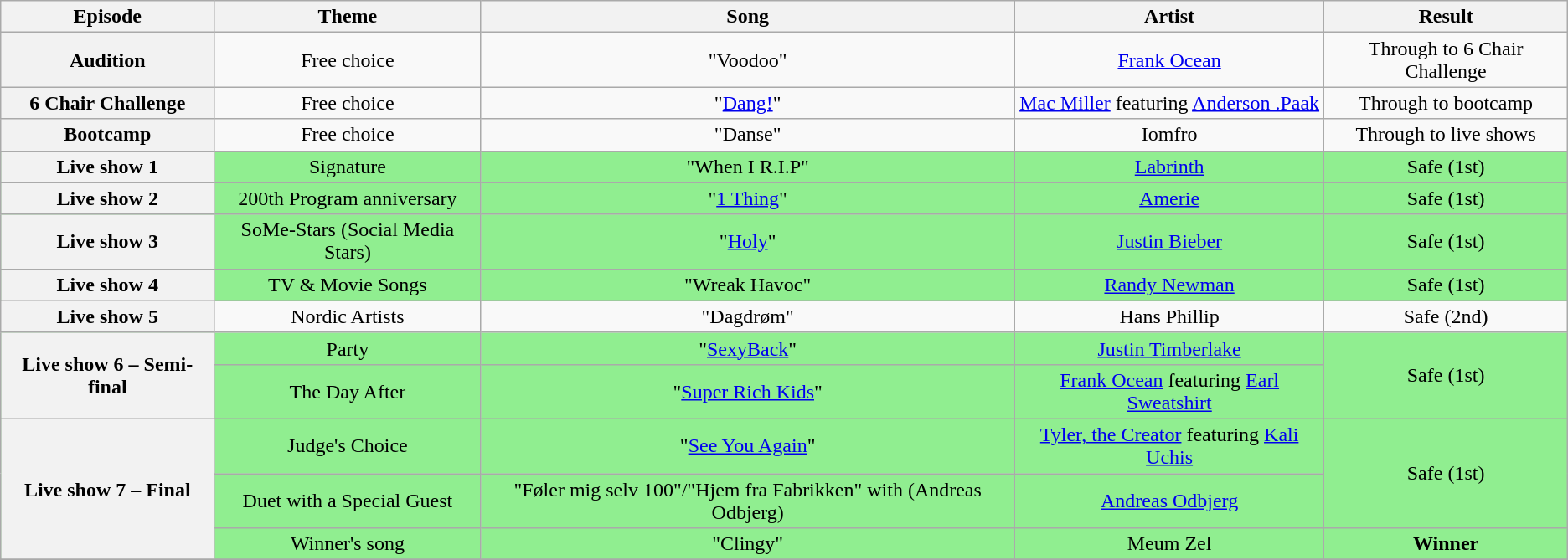<table class="wikitable" style="text-align:center;">
<tr>
<th scope="col">Episode</th>
<th scope="col">Theme</th>
<th scope="col">Song</th>
<th scope="col">Artist</th>
<th scope="col">Result</th>
</tr>
<tr>
<th scope="row">Audition</th>
<td>Free choice</td>
<td>"Voodoo"</td>
<td><a href='#'>Frank Ocean</a></td>
<td>Through to 6 Chair Challenge</td>
</tr>
<tr>
<th scope="row">6 Chair Challenge</th>
<td>Free choice</td>
<td>"<a href='#'>Dang!</a>"</td>
<td><a href='#'>Mac Miller</a> featuring <a href='#'>Anderson .Paak</a></td>
<td>Through to bootcamp</td>
</tr>
<tr>
<th scope="row">Bootcamp</th>
<td>Free choice</td>
<td>"Danse"</td>
<td>Iomfro</td>
<td>Through to live shows</td>
</tr>
<tr bgcolor=lightgreen>
<th scope="row">Live show 1</th>
<td>Signature</td>
<td>"When I R.I.P"</td>
<td><a href='#'>Labrinth</a></td>
<td>Safe (1st)</td>
</tr>
<tr bgcolor=lightgreen>
<th scope="row">Live show 2</th>
<td>200th Program anniversary</td>
<td>"<a href='#'>1 Thing</a>"</td>
<td><a href='#'>Amerie</a></td>
<td>Safe (1st)</td>
</tr>
<tr bgcolor=lightgreen>
<th scope="row">Live show 3</th>
<td>SoMe-Stars (Social Media Stars)</td>
<td>"<a href='#'>Holy</a>"</td>
<td><a href='#'>Justin Bieber</a></td>
<td>Safe (1st)</td>
</tr>
<tr bgcolor=lightgreen>
<th scope="row">Live show 4</th>
<td>TV & Movie Songs</td>
<td>"Wreak Havoc"</td>
<td><a href='#'>Randy Newman</a></td>
<td>Safe (1st)</td>
</tr>
<tr>
<th scope="row">Live show 5</th>
<td>Nordic Artists</td>
<td>"Dagdrøm"</td>
<td>Hans Phillip</td>
<td>Safe (2nd)</td>
</tr>
<tr bgcolor=lightgreen>
<th scope="row" rowspan="2">Live show 6 – Semi-final</th>
<td>Party</td>
<td>"<a href='#'>SexyBack</a>"</td>
<td><a href='#'>Justin Timberlake</a></td>
<td rowspan="2">Safe (1st)</td>
</tr>
<tr bgcolor=lightgreen>
<td>The Day After</td>
<td>"<a href='#'>Super Rich Kids</a>"</td>
<td><a href='#'>Frank Ocean</a> featuring <a href='#'>Earl Sweatshirt</a></td>
</tr>
<tr bgcolor=lightgreen>
<th scope="row" rowspan="3">Live show 7 – Final</th>
<td>Judge's Choice</td>
<td>"<a href='#'>See You Again</a>"</td>
<td><a href='#'>Tyler, the Creator</a> featuring <a href='#'>Kali Uchis</a></td>
<td rowspan="2" bgcolor=lightgreen>Safe (1st)</td>
</tr>
<tr bgcolor=lightgreen>
<td>Duet with a Special Guest</td>
<td>"Føler mig selv 100"/"Hjem fra Fabrikken" with (Andreas Odbjerg)</td>
<td><a href='#'>Andreas Odbjerg</a></td>
</tr>
<tr bgcolor=lightgreen>
<td>Winner's song</td>
<td>"Clingy"</td>
<td>Meum Zel</td>
<td><strong>Winner</strong></td>
</tr>
<tr>
</tr>
</table>
